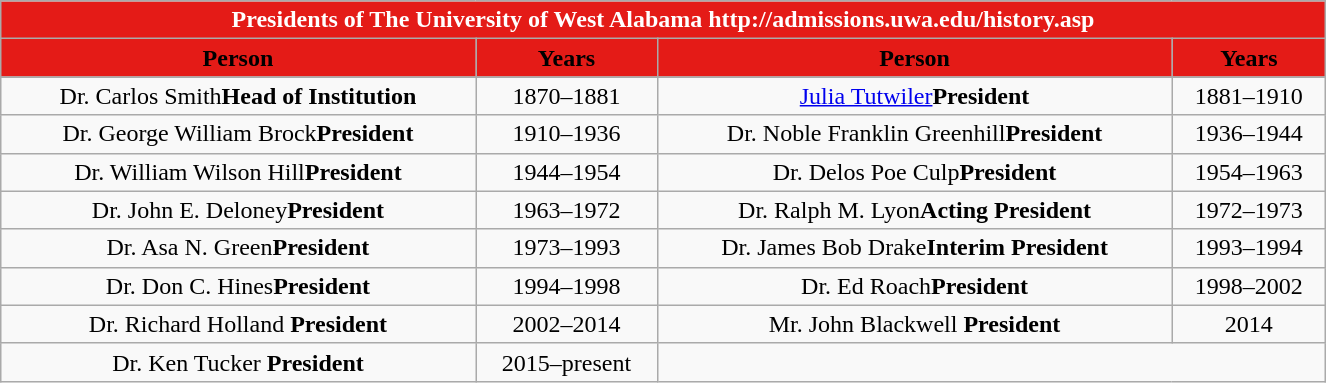<table class="wikitable" style="text-align:center; margin: 1em auto 1em auto" background: #f9f9f9; width=70%>
<tr>
<th colspan="6" style="color:white; background:#E41B17;">Presidents of The University of West Alabama http://admissions.uwa.edu/history.asp</th>
</tr>
<tr>
<th style="background:#E41B17;">Person</th>
<th style="background:#E41B17;">Years</th>
<th style="background:#E41B17;">Person</th>
<th style="background:#E41B17;">Years</th>
</tr>
<tr>
</tr>
<tr>
<td>Dr. Carlos Smith<strong>Head of Institution</strong></td>
<td>1870–1881</td>
<td><a href='#'>Julia Tutwiler</a><strong>President</strong></td>
<td>1881–1910</td>
</tr>
<tr>
<td>Dr. George William Brock<strong>President</strong></td>
<td>1910–1936</td>
<td>Dr. Noble Franklin Greenhill<strong>President</strong></td>
<td>1936–1944</td>
</tr>
<tr>
<td>Dr. William Wilson Hill<strong>President</strong></td>
<td>1944–1954</td>
<td>Dr. Delos Poe Culp<strong>President</strong></td>
<td>1954–1963</td>
</tr>
<tr>
<td>Dr. John E. Deloney<strong>President</strong></td>
<td>1963–1972</td>
<td>Dr. Ralph M. Lyon<strong>Acting President</strong></td>
<td>1972–1973</td>
</tr>
<tr>
<td>Dr. Asa N. Green<strong>President</strong></td>
<td>1973–1993</td>
<td>Dr. James Bob Drake<strong>Interim President</strong></td>
<td>1993–1994</td>
</tr>
<tr>
<td>Dr. Don C. Hines<strong>President</strong></td>
<td>1994–1998</td>
<td>Dr. Ed Roach<strong>President</strong></td>
<td>1998–2002</td>
</tr>
<tr>
<td>Dr. Richard Holland <strong>President</strong></td>
<td>2002–2014</td>
<td>Mr. John Blackwell <strong>President</strong></td>
<td>2014</td>
</tr>
<tr>
<td>Dr. Ken Tucker <strong>President</strong></td>
<td>2015–present</td>
</tr>
</table>
